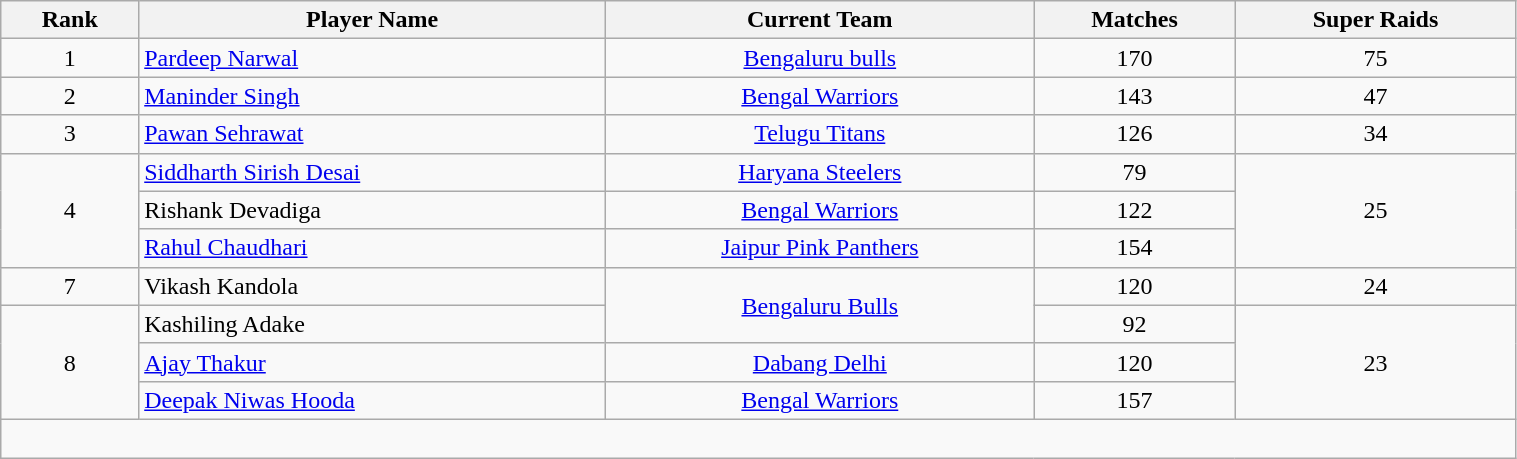<table class="wikitable" align="center" style="text-align: center; font-size: 100%; width:80%">
<tr>
<th>Rank</th>
<th>Player Name</th>
<th>Current Team</th>
<th>Matches</th>
<th>Super Raids</th>
</tr>
<tr>
<td>1</td>
<td style="text-align:left"> <a href='#'>Pardeep Narwal</a></td>
<td><a href='#'>Bengaluru bulls</a></td>
<td>170</td>
<td>75</td>
</tr>
<tr>
<td>2</td>
<td style="text-align:left"> <a href='#'>Maninder Singh</a></td>
<td><a href='#'>Bengal Warriors</a></td>
<td>143</td>
<td>47</td>
</tr>
<tr>
<td>3</td>
<td style="text-align:left"> <a href='#'>Pawan Sehrawat</a></td>
<td><a href='#'>Telugu Titans</a></td>
<td>126</td>
<td>34</td>
</tr>
<tr>
<td rowspan=3>4</td>
<td style="text-align:left"> <a href='#'>Siddharth Sirish Desai</a></td>
<td><a href='#'>Haryana Steelers</a></td>
<td>79</td>
<td rowspan=3>25</td>
</tr>
<tr>
<td style="text-align:left"> Rishank Devadiga</td>
<td><a href='#'>Bengal Warriors</a></td>
<td>122</td>
</tr>
<tr>
<td style="text-align:left"> <a href='#'>Rahul Chaudhari</a></td>
<td><a href='#'>Jaipur Pink Panthers</a></td>
<td>154</td>
</tr>
<tr>
<td>7</td>
<td style="text-align:left"> Vikash Kandola</td>
<td rowspan=2><a href='#'>Bengaluru Bulls</a></td>
<td>120</td>
<td>24</td>
</tr>
<tr>
<td rowspan=3>8</td>
<td style="text-align:left"> Kashiling Adake</td>
<td>92</td>
<td rowspan=3>23</td>
</tr>
<tr>
<td style="text-align:left"> <a href='#'>Ajay Thakur</a></td>
<td><a href='#'>Dabang Delhi</a></td>
<td>120</td>
</tr>
<tr>
<td style="text-align:left"> <a href='#'>Deepak Niwas Hooda</a></td>
<td><a href='#'>Bengal Warriors</a></td>
<td>157</td>
</tr>
<tr>
<td colspan="5"><br></td>
</tr>
</table>
